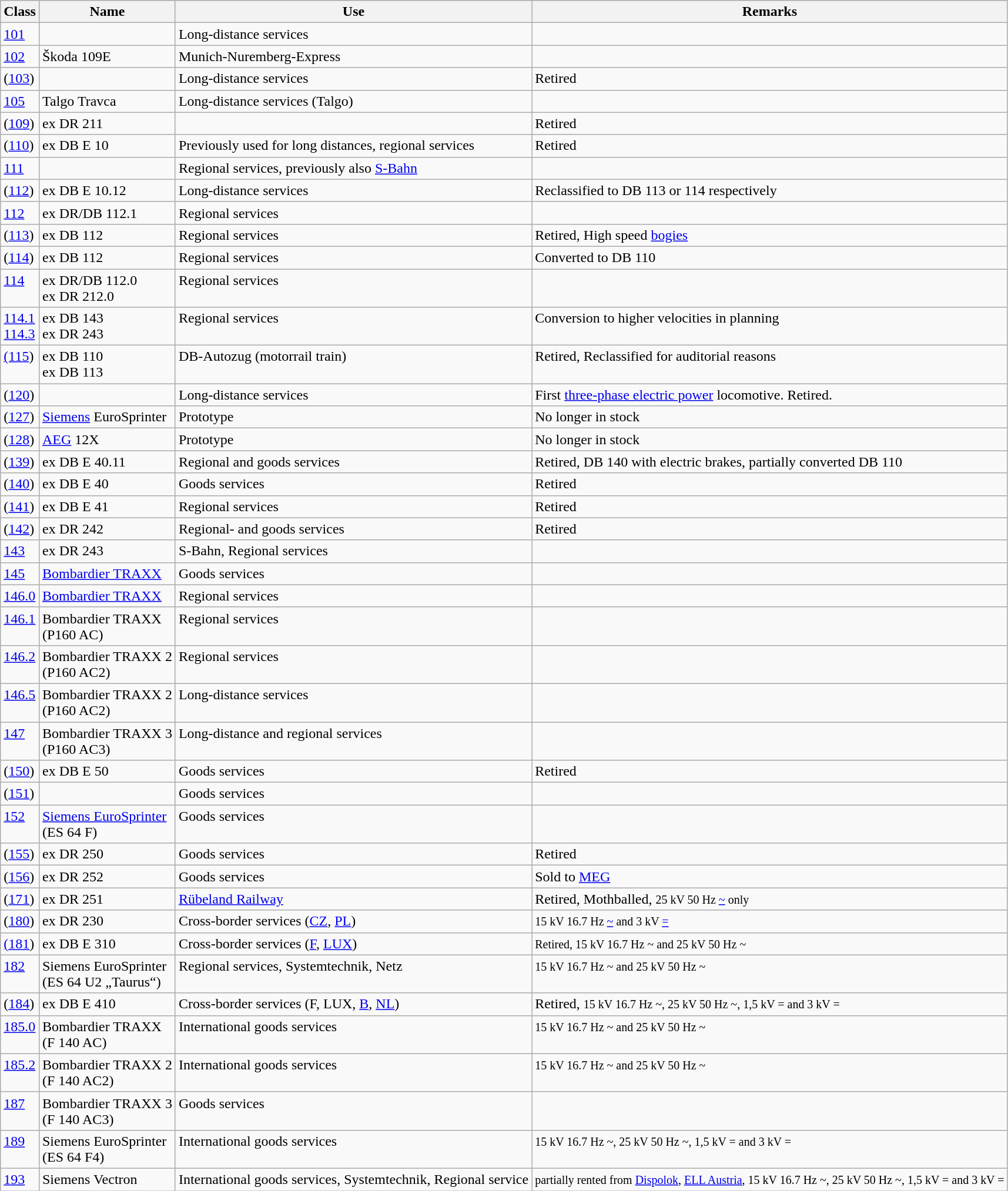<table class="wikitable">
<tr class="backgroundcolor6">
<th>Class</th>
<th>Name</th>
<th>Use</th>
<th>Remarks</th>
</tr>
<tr>
<td><a href='#'>101</a></td>
<td></td>
<td>Long-distance services</td>
<td></td>
</tr>
<tr>
<td><a href='#'>102</a></td>
<td>Škoda 109E</td>
<td>Munich-Nuremberg-Express</td>
<td></td>
</tr>
<tr>
<td>(<a href='#'>103</a>)</td>
<td></td>
<td>Long-distance services</td>
<td>Retired</td>
</tr>
<tr>
<td><a href='#'>105</a></td>
<td>Talgo Travca</td>
<td>Long-distance services (Talgo)</td>
<td></td>
</tr>
<tr>
<td>(<a href='#'>109</a>)</td>
<td>ex DR 211</td>
<td></td>
<td>Retired</td>
</tr>
<tr valign="top">
<td>(<a href='#'>110</a>)</td>
<td>ex DB E 10</td>
<td>Previously used for long distances, regional services</td>
<td>Retired</td>
</tr>
<tr valign="top">
<td><a href='#'>111</a></td>
<td></td>
<td>Regional services, previously also <a href='#'>S-Bahn</a></td>
<td></td>
</tr>
<tr>
<td>(<a href='#'>112</a>)</td>
<td>ex DB E 10.12</td>
<td>Long-distance services</td>
<td>Reclassified to DB 113 or 114 respectively</td>
</tr>
<tr>
<td><a href='#'>112</a></td>
<td>ex DR/DB 112.1</td>
<td>Regional services</td>
<td></td>
</tr>
<tr>
<td>(<a href='#'>113</a>)</td>
<td>ex DB 112</td>
<td>Regional services</td>
<td>Retired, High speed <a href='#'>bogies</a></td>
</tr>
<tr>
<td>(<a href='#'>114</a>)</td>
<td>ex DB 112</td>
<td>Regional services</td>
<td>Converted to DB 110</td>
</tr>
<tr valign="top">
<td><a href='#'>114</a></td>
<td>ex DR/DB 112.0<br>ex DR 212.0</td>
<td>Regional services</td>
<td></td>
</tr>
<tr valign="top">
<td><a href='#'>114.1<br>114.3</a></td>
<td>ex DB 143<br>ex DR 243</td>
<td>Regional services</td>
<td>Conversion to higher velocities in planning</td>
</tr>
<tr valign="top">
<td><a href='#'>(115</a>)</td>
<td>ex DB 110<br>ex DB 113</td>
<td>DB-Autozug (motorrail train)</td>
<td>Retired, Reclassified for auditorial reasons</td>
</tr>
<tr>
<td>(<a href='#'>120</a>)</td>
<td></td>
<td>Long-distance services</td>
<td>First <a href='#'>three-phase electric power</a> locomotive. Retired.</td>
</tr>
<tr>
<td>(<a href='#'>127</a>)</td>
<td><a href='#'>Siemens</a> EuroSprinter</td>
<td>Prototype</td>
<td>No longer in stock</td>
</tr>
<tr>
<td>(<a href='#'>128</a>)</td>
<td><a href='#'>AEG</a> 12X</td>
<td>Prototype</td>
<td>No longer in stock</td>
</tr>
<tr>
<td>(<a href='#'>139</a>)</td>
<td>ex DB E 40.11</td>
<td>Regional and goods services</td>
<td>Retired, DB 140 with electric brakes, partially converted DB 110</td>
</tr>
<tr>
<td>(<a href='#'>140</a>)</td>
<td>ex DB E 40</td>
<td>Goods services</td>
<td>Retired</td>
</tr>
<tr>
<td>(<a href='#'>141</a>)</td>
<td>ex DB E 41</td>
<td>Regional services</td>
<td>Retired</td>
</tr>
<tr>
<td>(<a href='#'>142</a>)</td>
<td>ex DR 242</td>
<td>Regional- and goods services</td>
<td>Retired</td>
</tr>
<tr>
<td><a href='#'>143</a></td>
<td>ex DR 243</td>
<td>S-Bahn, Regional services</td>
<td></td>
</tr>
<tr>
<td><a href='#'>145</a></td>
<td><a href='#'>Bombardier TRAXX</a></td>
<td>Goods services</td>
<td></td>
</tr>
<tr>
<td><a href='#'>146.0</a></td>
<td><a href='#'>Bombardier TRAXX</a></td>
<td>Regional services</td>
<td></td>
</tr>
<tr valign="top">
<td><a href='#'>146.1</a></td>
<td>Bombardier TRAXX<br>(P160 AC)</td>
<td>Regional services</td>
<td></td>
</tr>
<tr valign="top">
<td><a href='#'>146.2</a></td>
<td>Bombardier TRAXX 2<br>(P160 AC2)</td>
<td>Regional services</td>
<td></td>
</tr>
<tr valign="top">
<td><a href='#'>146.5</a></td>
<td>Bombardier TRAXX 2<br>(P160 AC2)</td>
<td>Long-distance services</td>
<td></td>
</tr>
<tr valign="top">
<td><a href='#'>147</a></td>
<td>Bombardier TRAXX 3<br>(P160 AC3)</td>
<td>Long-distance and regional services</td>
<td></td>
</tr>
<tr>
<td>(<a href='#'>150</a>)</td>
<td>ex DB E 50</td>
<td>Goods services</td>
<td>Retired</td>
</tr>
<tr>
<td>(<a href='#'>151</a>)</td>
<td></td>
<td>Goods services</td>
<td></td>
</tr>
<tr valign="top">
<td><a href='#'>152</a></td>
<td><a href='#'>Siemens EuroSprinter</a><br>(ES 64 F)</td>
<td>Goods services</td>
<td></td>
</tr>
<tr>
<td>(<a href='#'>155</a>)</td>
<td>ex DR 250</td>
<td>Goods services</td>
<td>Retired</td>
</tr>
<tr>
<td>(<a href='#'>156</a>)</td>
<td>ex DR 252</td>
<td>Goods services</td>
<td>Sold to <a href='#'>MEG</a></td>
</tr>
<tr>
<td>(<a href='#'>171</a>)</td>
<td>ex DR 251</td>
<td><a href='#'>Rübeland Railway</a></td>
<td>Retired, Mothballed, <small>25 kV 50 Hz <a href='#'>~</a> only</small></td>
</tr>
<tr valign="top">
<td>(<a href='#'>180</a>)</td>
<td>ex DR 230</td>
<td>Cross-border services (<a href='#'>CZ</a>, <a href='#'>PL</a>)</td>
<td><small>15 kV 16.7 Hz <a href='#'>~</a> and 3 kV <a href='#'>=</a></small></td>
</tr>
<tr valign="top">
<td><a href='#'>(181</a>)</td>
<td>ex DB E 310</td>
<td>Cross-border services (<a href='#'>F</a>, <a href='#'>LUX</a>)</td>
<td><small>Retired, 15 kV 16.7 Hz ~ and 25 kV 50 Hz ~</small></td>
</tr>
<tr valign="top">
<td><a href='#'>182</a></td>
<td>Siemens EuroSprinter<br>(ES 64 U2 „Taurus“)</td>
<td>Regional services, Systemtechnik, Netz</td>
<td><small>15 kV 16.7 Hz ~ and 25 kV 50 Hz ~</small></td>
</tr>
<tr valign="top">
<td>(<a href='#'>184</a>)</td>
<td>ex DB E 410</td>
<td>Cross-border services (F, LUX, <a href='#'>B</a>, <a href='#'>NL</a>)</td>
<td>Retired, <small>15 kV 16.7 Hz ~, 25 kV 50 Hz ~, 1,5 kV = and 3 kV =</small></td>
</tr>
<tr valign="top">
<td><a href='#'>185.0</a></td>
<td>Bombardier TRAXX<br>(F 140 AC)</td>
<td>International goods services</td>
<td><small>15 kV 16.7 Hz ~ and 25 kV 50 Hz ~</small></td>
</tr>
<tr valign="top">
<td><a href='#'>185.2</a></td>
<td>Bombardier TRAXX 2<br>(F 140 AC2)</td>
<td>International goods services</td>
<td><small>15 kV 16.7 Hz ~ and 25 kV 50 Hz ~</small></td>
</tr>
<tr valign="top">
<td><a href='#'>187</a></td>
<td>Bombardier TRAXX 3<br>(F 140 AC3)</td>
<td>Goods services</td>
<td></td>
</tr>
<tr valign="top">
<td><a href='#'>189</a></td>
<td>Siemens EuroSprinter<br>(ES 64 F4)</td>
<td>International goods services</td>
<td><small>15 kV 16.7 Hz ~, 25 kV 50 Hz ~, 1,5 kV = and 3 kV =</small></td>
</tr>
<tr valign="top">
<td><a href='#'>193</a></td>
<td>Siemens Vectron</td>
<td>International goods services, Systemtechnik, Regional service</td>
<td><small>partially rented from <a href='#'>Dispolok</a>, <a href='#'>ELL Austria</a>, 15 kV 16.7 Hz ~, 25 kV 50 Hz ~, 1,5 kV = and 3 kV =</small></td>
</tr>
</table>
